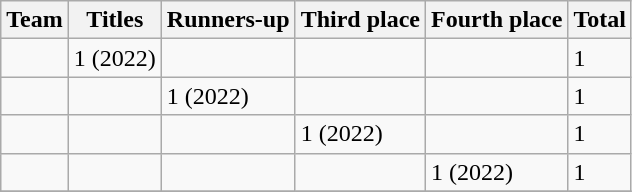<table class="wikitable sortable">
<tr>
<th>Team</th>
<th>Titles</th>
<th>Runners-up</th>
<th>Third place</th>
<th>Fourth place</th>
<th>Total</th>
</tr>
<tr>
<td></td>
<td>1 (2022)</td>
<td></td>
<td></td>
<td></td>
<td>1</td>
</tr>
<tr>
<td></td>
<td></td>
<td>1 (2022)</td>
<td></td>
<td></td>
<td>1</td>
</tr>
<tr>
<td></td>
<td></td>
<td></td>
<td>1 (2022)</td>
<td></td>
<td>1</td>
</tr>
<tr>
<td></td>
<td></td>
<td></td>
<td></td>
<td>1 (2022)</td>
<td>1</td>
</tr>
<tr>
</tr>
</table>
